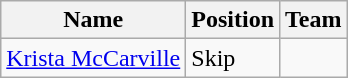<table class="wikitable">
<tr>
<th><strong>Name</strong></th>
<th><strong>Position</strong></th>
<th><strong>Team</strong></th>
</tr>
<tr>
<td><a href='#'>Krista McCarville</a></td>
<td>Skip</td>
<td></td>
</tr>
</table>
